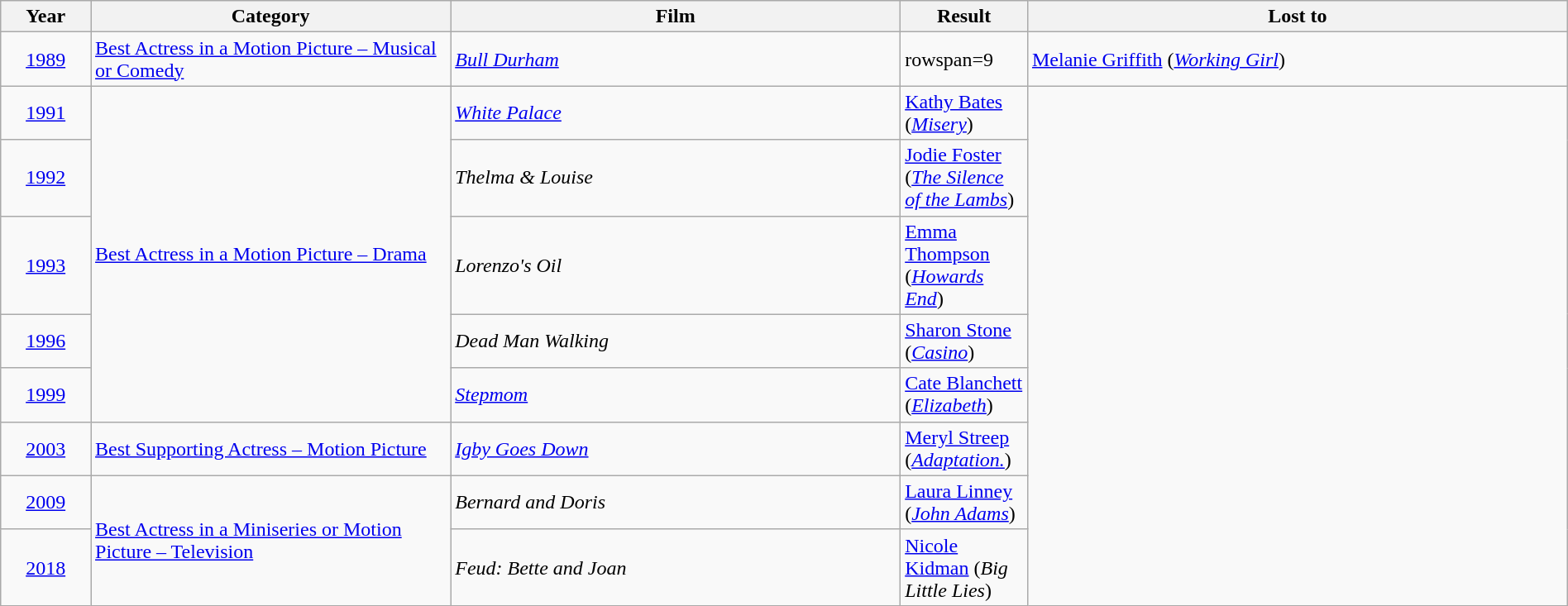<table class="wikitable" width="100%" cellpadding="5">
<tr>
<th width="5%">Year</th>
<th width="20%">Category</th>
<th width="25%">Film</th>
<th width="5%">Result</th>
<th width="30%">Lost to</th>
</tr>
<tr>
<td style="text-align:center;"><a href='#'>1989</a></td>
<td><a href='#'>Best Actress in a Motion Picture – Musical or Comedy</a></td>
<td><em><a href='#'>Bull Durham</a></em></td>
<td>rowspan=9 </td>
<td><a href='#'>Melanie Griffith</a> (<em><a href='#'>Working Girl</a></em>)</td>
</tr>
<tr>
<td style="text-align:center;"><a href='#'>1991</a></td>
<td rowspan=5><a href='#'>Best Actress in a Motion Picture – Drama</a></td>
<td><em><a href='#'>White Palace</a></em></td>
<td><a href='#'>Kathy Bates</a> (<em><a href='#'>Misery</a></em>)</td>
</tr>
<tr>
<td style="text-align:center;"><a href='#'>1992</a></td>
<td><em>Thelma & Louise</em></td>
<td><a href='#'>Jodie Foster</a> (<em><a href='#'>The Silence of the Lambs</a></em>)</td>
</tr>
<tr>
<td style="text-align:center;"><a href='#'>1993</a></td>
<td><em>Lorenzo's Oil</em></td>
<td><a href='#'>Emma Thompson</a> (<em><a href='#'>Howards End</a></em>)</td>
</tr>
<tr>
<td style="text-align:center;"><a href='#'>1996</a></td>
<td><em>Dead Man Walking</em></td>
<td><a href='#'>Sharon Stone</a> (<em><a href='#'>Casino</a></em>)</td>
</tr>
<tr>
<td style="text-align:center;"><a href='#'>1999</a></td>
<td><em><a href='#'>Stepmom</a></em></td>
<td><a href='#'>Cate Blanchett</a> (<em><a href='#'>Elizabeth</a></em>)</td>
</tr>
<tr>
<td style="text-align:center;"><a href='#'>2003</a></td>
<td><a href='#'>Best Supporting Actress – Motion Picture</a></td>
<td><em><a href='#'>Igby Goes Down</a></em></td>
<td><a href='#'>Meryl Streep</a> (<em><a href='#'>Adaptation.</a></em>)</td>
</tr>
<tr>
<td style="text-align:center;"><a href='#'>2009</a></td>
<td rowspan=2><a href='#'>Best Actress in a Miniseries or Motion Picture – Television</a></td>
<td><em>Bernard and Doris</em></td>
<td><a href='#'>Laura Linney</a> (<em><a href='#'>John Adams</a></em>)</td>
</tr>
<tr>
<td style="text-align:center;"><a href='#'>2018</a></td>
<td><em>Feud: Bette and Joan</em></td>
<td><a href='#'>Nicole Kidman</a> (<em>Big Little Lies</em>)</td>
</tr>
</table>
